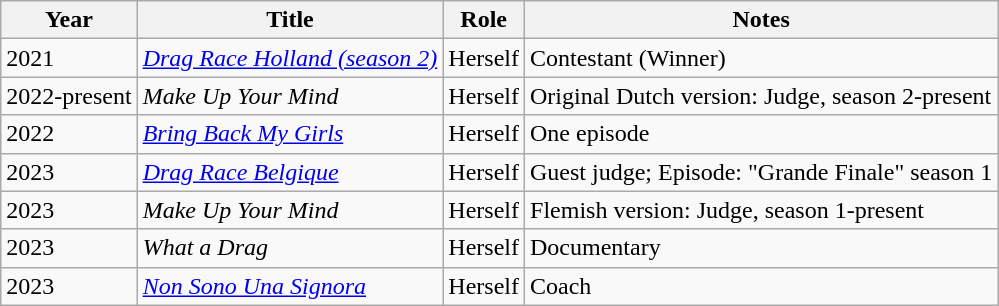<table class="wikitable plainrowheaders sortable">
<tr>
<th scope="col">Year</th>
<th scope="col">Title</th>
<th scope="col">Role</th>
<th scope="col">Notes</th>
</tr>
<tr>
<td>2021</td>
<td><em><a href='#'>Drag Race Holland (season 2)</a></em></td>
<td>Herself</td>
<td>Contestant (Winner)</td>
</tr>
<tr>
<td>2022-present</td>
<td><em>Make Up Your Mind</em></td>
<td>Herself</td>
<td>Original Dutch version: Judge, season 2-present</td>
</tr>
<tr>
<td>2022</td>
<td><em><a href='#'>Bring Back My Girls</a></em></td>
<td>Herself</td>
<td>One episode</td>
</tr>
<tr>
<td>2023</td>
<td><em><a href='#'>Drag Race Belgique</a></em></td>
<td>Herself</td>
<td>Guest judge; Episode: "Grande Finale" season 1 </td>
</tr>
<tr>
<td>2023</td>
<td><em>Make Up Your Mind</em></td>
<td>Herself</td>
<td>Flemish version: Judge, season 1-present</td>
</tr>
<tr>
<td>2023</td>
<td><em>What a Drag</em></td>
<td>Herself</td>
<td>Documentary</td>
</tr>
<tr>
<td>2023</td>
<td><em><a href='#'>Non Sono Una Signora</a></em></td>
<td>Herself</td>
<td>Coach</td>
</tr>
</table>
